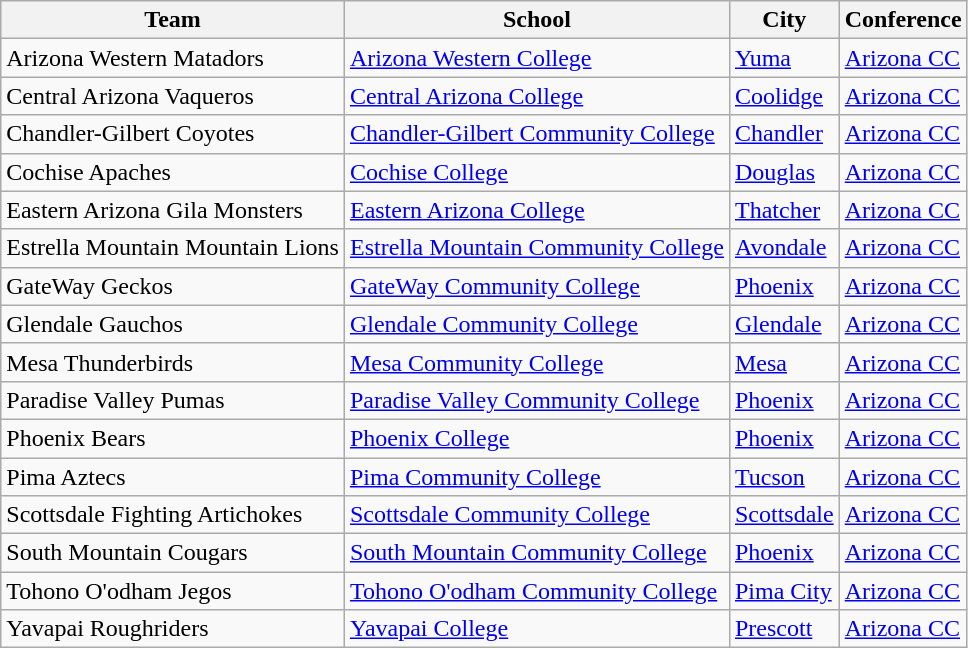<table class="sortable wikitable">
<tr>
<th>Team</th>
<th>School</th>
<th>City</th>
<th>Conference</th>
</tr>
<tr>
<td>Arizona Western Matadors</td>
<td><a href='#'>Arizona Western College</a></td>
<td><a href='#'>Yuma</a></td>
<td><a href='#'>Arizona CC</a></td>
</tr>
<tr>
<td>Central Arizona Vaqueros</td>
<td><a href='#'>Central Arizona College</a></td>
<td><a href='#'>Coolidge</a></td>
<td><a href='#'>Arizona CC</a></td>
</tr>
<tr>
<td>Chandler-Gilbert Coyotes</td>
<td><a href='#'>Chandler-Gilbert Community College</a></td>
<td><a href='#'>Chandler</a></td>
<td><a href='#'>Arizona CC</a></td>
</tr>
<tr>
<td>Cochise Apaches</td>
<td><a href='#'>Cochise College</a></td>
<td><a href='#'>Douglas</a></td>
<td><a href='#'>Arizona CC</a></td>
</tr>
<tr>
<td>Eastern Arizona Gila Monsters</td>
<td><a href='#'>Eastern Arizona College</a></td>
<td><a href='#'>Thatcher</a></td>
<td><a href='#'>Arizona CC</a></td>
</tr>
<tr>
<td>Estrella Mountain Mountain Lions</td>
<td><a href='#'>Estrella Mountain Community College</a></td>
<td><a href='#'>Avondale</a></td>
<td><a href='#'>Arizona CC</a></td>
</tr>
<tr>
<td>GateWay Geckos</td>
<td><a href='#'>GateWay Community College</a></td>
<td><a href='#'>Phoenix</a></td>
<td><a href='#'>Arizona CC</a></td>
</tr>
<tr>
<td>Glendale Gauchos</td>
<td><a href='#'>Glendale Community College</a></td>
<td><a href='#'>Glendale</a></td>
<td><a href='#'>Arizona CC</a></td>
</tr>
<tr>
<td>Mesa Thunderbirds</td>
<td><a href='#'>Mesa Community College</a></td>
<td><a href='#'>Mesa</a></td>
<td><a href='#'>Arizona CC</a></td>
</tr>
<tr>
<td>Paradise Valley Pumas</td>
<td><a href='#'>Paradise Valley Community College</a></td>
<td><a href='#'>Phoenix</a></td>
<td><a href='#'>Arizona CC</a></td>
</tr>
<tr>
<td>Phoenix Bears</td>
<td><a href='#'>Phoenix College</a></td>
<td><a href='#'>Phoenix</a></td>
<td><a href='#'>Arizona CC</a></td>
</tr>
<tr>
<td>Pima Aztecs</td>
<td><a href='#'>Pima Community College</a></td>
<td><a href='#'>Tucson</a></td>
<td><a href='#'>Arizona CC</a></td>
</tr>
<tr>
<td>Scottsdale Fighting Artichokes</td>
<td><a href='#'>Scottsdale Community College</a></td>
<td><a href='#'>Scottsdale</a></td>
<td><a href='#'>Arizona CC</a></td>
</tr>
<tr>
<td>South Mountain Cougars</td>
<td><a href='#'>South Mountain Community College</a></td>
<td><a href='#'>Phoenix</a></td>
<td><a href='#'>Arizona CC</a></td>
</tr>
<tr>
<td>Tohono O'odham Jegos</td>
<td><a href='#'>Tohono O'odham Community College</a></td>
<td><a href='#'>Pima City</a></td>
<td><a href='#'>Arizona CC</a></td>
</tr>
<tr>
<td>Yavapai Roughriders</td>
<td><a href='#'>Yavapai College</a></td>
<td><a href='#'>Prescott</a></td>
<td><a href='#'>Arizona CC</a></td>
</tr>
</table>
